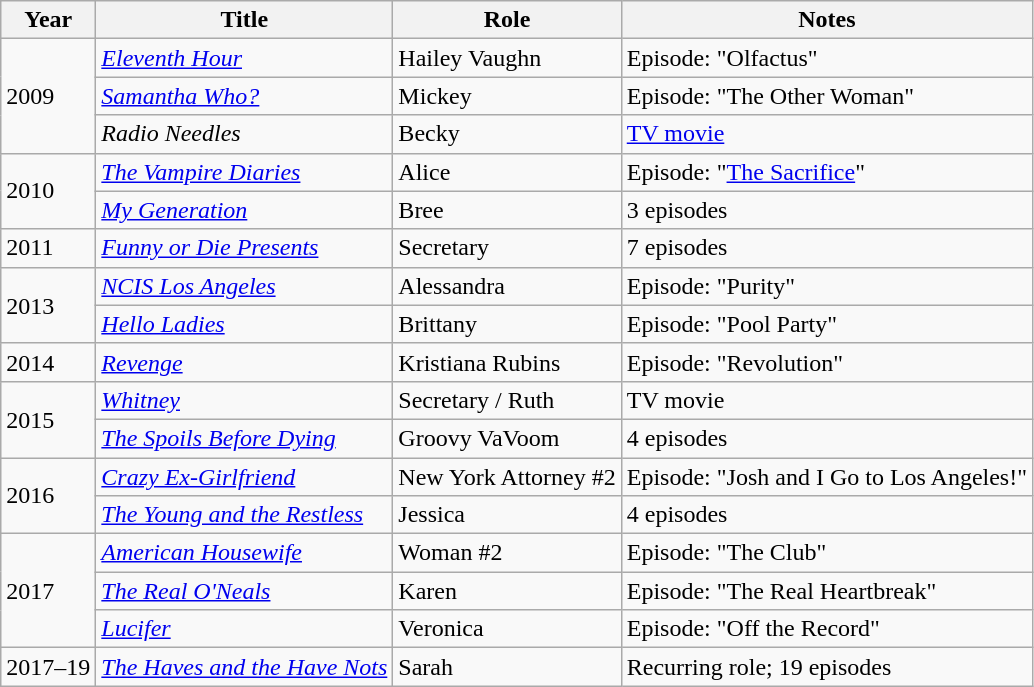<table class="wikitable">
<tr>
<th>Year</th>
<th>Title</th>
<th>Role</th>
<th>Notes</th>
</tr>
<tr>
<td rowspan=3>2009</td>
<td><em><a href='#'>Eleventh Hour</a></em></td>
<td>Hailey Vaughn</td>
<td>Episode: "Olfactus"</td>
</tr>
<tr>
<td><em><a href='#'>Samantha Who?</a></em></td>
<td>Mickey</td>
<td>Episode: "The Other Woman"</td>
</tr>
<tr>
<td><em>Radio Needles</em></td>
<td>Becky</td>
<td><a href='#'>TV movie</a></td>
</tr>
<tr>
<td rowspan=2>2010</td>
<td><em><a href='#'>The Vampire Diaries</a></em></td>
<td>Alice</td>
<td>Episode: "<a href='#'>The Sacrifice</a>"</td>
</tr>
<tr>
<td><em><a href='#'>My Generation</a></em></td>
<td>Bree</td>
<td>3 episodes</td>
</tr>
<tr>
<td>2011</td>
<td><em><a href='#'>Funny or Die Presents</a></em></td>
<td>Secretary</td>
<td>7 episodes</td>
</tr>
<tr>
<td rowspan=2>2013</td>
<td><em><a href='#'>NCIS Los Angeles</a></em></td>
<td>Alessandra</td>
<td>Episode: "Purity"</td>
</tr>
<tr>
<td><em><a href='#'>Hello Ladies</a></em></td>
<td>Brittany</td>
<td>Episode: "Pool Party"</td>
</tr>
<tr>
<td>2014</td>
<td><em><a href='#'>Revenge</a></em></td>
<td>Kristiana Rubins</td>
<td>Episode: "Revolution"</td>
</tr>
<tr>
<td rowspan=2>2015</td>
<td><em><a href='#'>Whitney</a></em></td>
<td>Secretary / Ruth</td>
<td>TV movie</td>
</tr>
<tr>
<td><em><a href='#'>The Spoils Before Dying</a></em></td>
<td>Groovy VaVoom</td>
<td>4 episodes</td>
</tr>
<tr>
<td rowspan=2>2016</td>
<td><em><a href='#'>Crazy Ex-Girlfriend</a></em></td>
<td>New York Attorney #2</td>
<td>Episode: "Josh and I Go to Los Angeles!"</td>
</tr>
<tr>
<td><em><a href='#'>The Young and the Restless</a></em></td>
<td>Jessica</td>
<td>4 episodes</td>
</tr>
<tr>
<td rowspan=3>2017</td>
<td><em><a href='#'>American Housewife</a></em></td>
<td>Woman #2</td>
<td>Episode: "The Club"</td>
</tr>
<tr>
<td><em><a href='#'>The Real O'Neals</a></em></td>
<td>Karen</td>
<td>Episode: "The Real Heartbreak"</td>
</tr>
<tr>
<td><em><a href='#'>Lucifer</a></em></td>
<td>Veronica</td>
<td>Episode: "Off the Record"</td>
</tr>
<tr>
<td>2017–19</td>
<td><em><a href='#'>The Haves and the Have Nots</a></em></td>
<td>Sarah</td>
<td>Recurring role; 19 episodes</td>
</tr>
</table>
